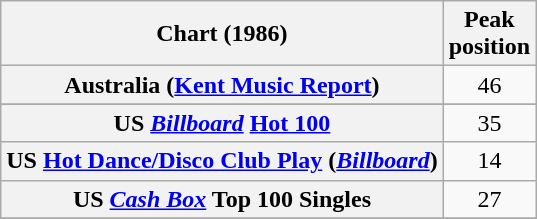<table class="wikitable sortable plainrowheaders" style="text-align:center">
<tr>
<th>Chart (1986)</th>
<th>Peak<br>position</th>
</tr>
<tr>
<th scope="row">Australia (<a href='#'>Kent Music Report</a>)</th>
<td style="text-align:center;">46</td>
</tr>
<tr>
</tr>
<tr>
</tr>
<tr>
<th scope="row">US <em><a href='#'>Billboard</a></em> <a href='#'>Hot 100</a></th>
<td style="text-align:center;">35</td>
</tr>
<tr>
<th scope="row">US <a href='#'>Hot Dance/Disco Club Play</a> (<em><a href='#'>Billboard</a></em>)</th>
<td style="text-align:center;">14</td>
</tr>
<tr>
<th scope="row">US <em><a href='#'>Cash Box</a></em> Top 100 Singles</th>
<td style="text-align:center;">27</td>
</tr>
<tr>
</tr>
</table>
